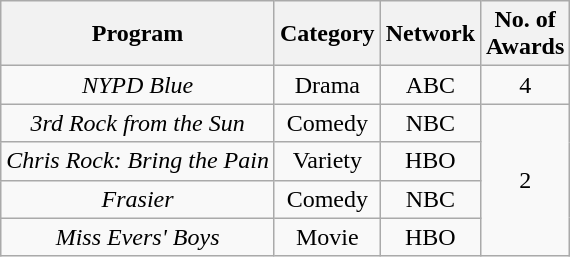<table class="wikitable">
<tr>
<th>Program</th>
<th>Category</th>
<th>Network</th>
<th>No. of<br>Awards</th>
</tr>
<tr style="text-align:center">
<td><em>NYPD Blue</em></td>
<td>Drama</td>
<td>ABC</td>
<td>4</td>
</tr>
<tr style="text-align:center">
<td><em>3rd Rock from the Sun</em></td>
<td>Comedy</td>
<td>NBC</td>
<td rowspan="4">2</td>
</tr>
<tr style="text-align:center">
<td><em>Chris Rock: Bring the Pain</em></td>
<td>Variety</td>
<td>HBO</td>
</tr>
<tr style="text-align:center">
<td><em>Frasier</em></td>
<td>Comedy</td>
<td>NBC</td>
</tr>
<tr style="text-align:center">
<td><em>Miss Evers' Boys</em></td>
<td>Movie</td>
<td>HBO</td>
</tr>
</table>
